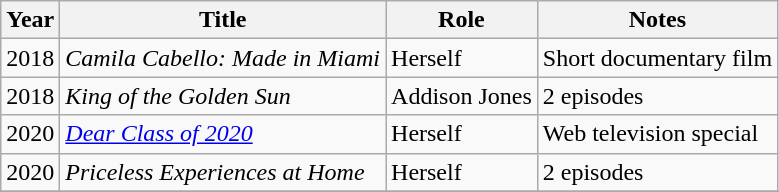<table class="wikitable sortable">
<tr>
<th>Year</th>
<th>Title</th>
<th>Role</th>
<th>Notes</th>
</tr>
<tr>
<td>2018</td>
<td><em>Camila Cabello: Made in Miami</em></td>
<td>Herself</td>
<td>Short documentary film</td>
</tr>
<tr>
<td>2018</td>
<td><em>King of the Golden Sun</em></td>
<td>Addison Jones</td>
<td>2 episodes</td>
</tr>
<tr>
<td>2020</td>
<td><em><a href='#'>Dear Class of 2020</a></em></td>
<td>Herself</td>
<td>Web television special</td>
</tr>
<tr>
<td>2020</td>
<td><em>Priceless Experiences at Home</em></td>
<td>Herself</td>
<td>2 episodes</td>
</tr>
<tr>
</tr>
</table>
